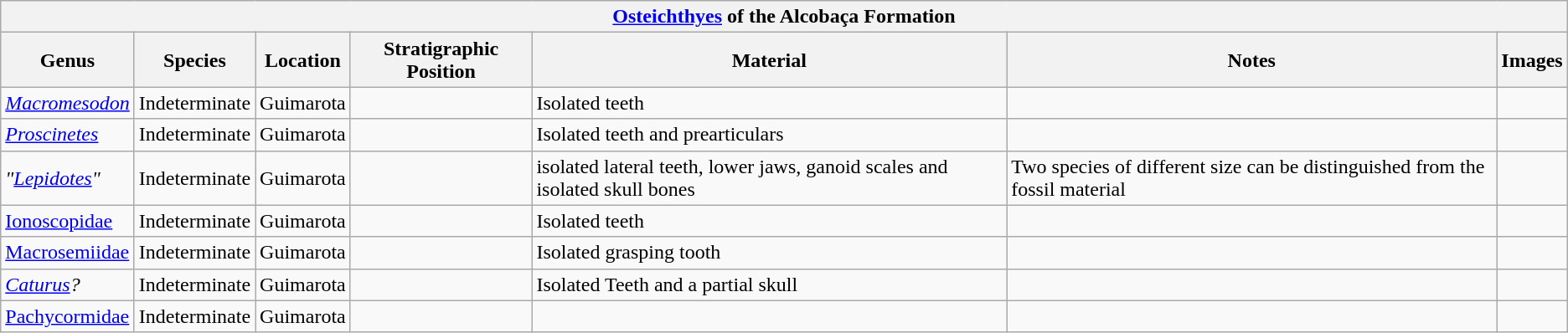<table class="wikitable">
<tr>
<th colspan="7"><a href='#'>Osteichthyes</a> of the Alcobaça Formation</th>
</tr>
<tr>
<th>Genus</th>
<th>Species</th>
<th>Location</th>
<th>Stratigraphic Position</th>
<th>Material</th>
<th>Notes</th>
<th>Images</th>
</tr>
<tr>
<td><em><a href='#'>Macromesodon</a></em></td>
<td>Indeterminate</td>
<td>Guimarota</td>
<td></td>
<td>Isolated teeth</td>
<td></td>
<td></td>
</tr>
<tr>
<td><em><a href='#'>Proscinetes</a></em></td>
<td>Indeterminate</td>
<td>Guimarota</td>
<td></td>
<td>Isolated teeth and prearticulars</td>
<td></td>
<td></td>
</tr>
<tr>
<td><em>"<a href='#'>Lepidotes</a>"</em></td>
<td>Indeterminate</td>
<td>Guimarota</td>
<td></td>
<td>isolated lateral teeth, lower jaws, ganoid scales and isolated skull bones</td>
<td>Two species of different size can be distinguished from the fossil material</td>
<td></td>
</tr>
<tr>
<td><a href='#'>Ionoscopidae</a></td>
<td>Indeterminate</td>
<td>Guimarota</td>
<td></td>
<td>Isolated teeth</td>
<td></td>
<td></td>
</tr>
<tr>
<td><a href='#'>Macrosemiidae</a></td>
<td>Indeterminate</td>
<td>Guimarota</td>
<td></td>
<td>Isolated grasping tooth</td>
<td></td>
<td></td>
</tr>
<tr>
<td><em><a href='#'>Caturus</a>?</em></td>
<td>Indeterminate</td>
<td>Guimarota</td>
<td></td>
<td>Isolated Teeth and a partial skull</td>
<td></td>
<td></td>
</tr>
<tr>
<td><a href='#'>Pachycormidae</a></td>
<td>Indeterminate</td>
<td>Guimarota</td>
<td></td>
<td></td>
<td></td>
<td></td>
</tr>
</table>
